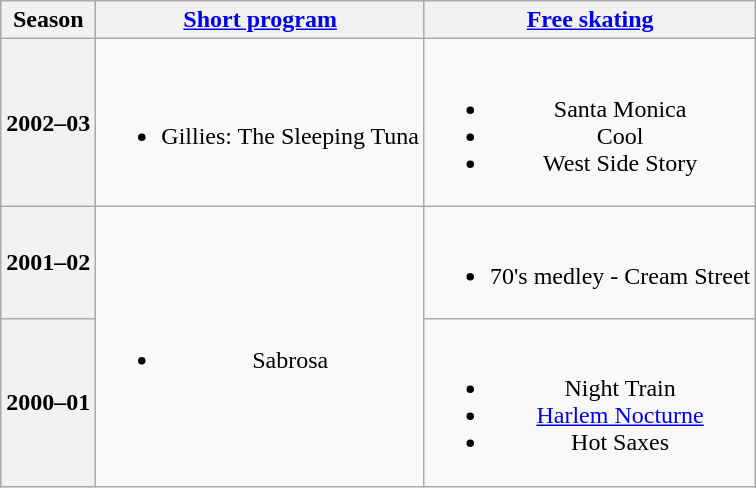<table class=wikitable style=text-align:center>
<tr>
<th>Season</th>
<th><a href='#'>Short program</a></th>
<th><a href='#'>Free skating</a></th>
</tr>
<tr>
<th>2002–03 <br> </th>
<td><br><ul><li>Gillies: The Sleeping Tuna <br></li></ul></td>
<td><br><ul><li>Santa Monica <br></li><li>Cool <br></li><li>West Side Story <br></li></ul></td>
</tr>
<tr>
<th>2001–02 <br> </th>
<td rowspan=2><br><ul><li>Sabrosa <br></li></ul></td>
<td><br><ul><li>70's medley - Cream Street <br></li></ul></td>
</tr>
<tr>
<th>2000–01 <br> </th>
<td><br><ul><li>Night Train <br></li><li><a href='#'>Harlem Nocturne</a> <br></li><li>Hot Saxes</li></ul></td>
</tr>
</table>
